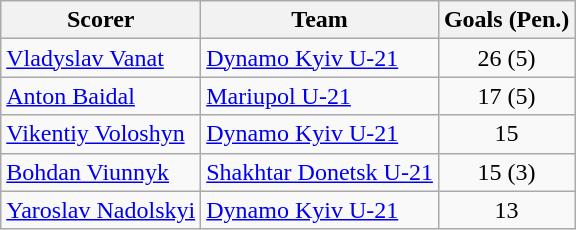<table class="wikitable">
<tr>
<th>Scorer</th>
<th>Team</th>
<th>Goals (Pen.)</th>
</tr>
<tr>
<td> <a href='#'>Vladyslav Vanat</a></td>
<td><a href='#'>Dynamo Kyiv U-21</a></td>
<td align=center>26 (5)</td>
</tr>
<tr>
<td> <a href='#'>Anton Baidal</a></td>
<td><a href='#'>Mariupol U-21</a></td>
<td align=center>17 (5)</td>
</tr>
<tr>
<td> <a href='#'>Vikentiy Voloshyn</a></td>
<td><a href='#'>Dynamo Kyiv U-21</a></td>
<td align=center>15</td>
</tr>
<tr>
<td> <a href='#'>Bohdan Viunnyk</a></td>
<td><a href='#'>Shakhtar Donetsk U-21</a></td>
<td align=center>15 (3)</td>
</tr>
<tr>
<td> <a href='#'>Yaroslav Nadolskyi</a></td>
<td><a href='#'>Dynamo Kyiv U-21</a></td>
<td align=center>13</td>
</tr>
</table>
